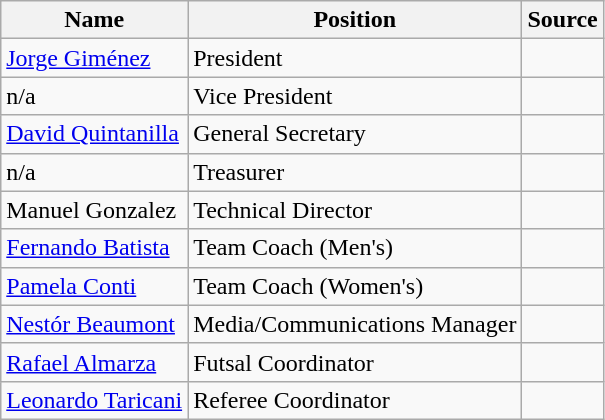<table class="wikitable">
<tr>
<th>Name</th>
<th>Position</th>
<th>Source</th>
</tr>
<tr>
<td> <a href='#'>Jorge Giménez</a></td>
<td>President</td>
<td></td>
</tr>
<tr>
<td>n/a</td>
<td>Vice President</td>
<td></td>
</tr>
<tr>
<td> <a href='#'>David Quintanilla</a></td>
<td>General Secretary</td>
<td></td>
</tr>
<tr>
<td>n/a</td>
<td>Treasurer</td>
<td></td>
</tr>
<tr>
<td> Manuel Gonzalez</td>
<td>Technical Director</td>
<td></td>
</tr>
<tr>
<td> <a href='#'>Fernando Batista</a></td>
<td>Team Coach (Men's)</td>
<td></td>
</tr>
<tr>
<td> <a href='#'>Pamela Conti</a></td>
<td>Team Coach (Women's)</td>
<td></td>
</tr>
<tr>
<td> <a href='#'>Nestór Beaumont</a></td>
<td>Media/Communications Manager</td>
<td></td>
</tr>
<tr>
<td> <a href='#'>Rafael Almarza</a></td>
<td>Futsal Coordinator</td>
<td></td>
</tr>
<tr>
<td> <a href='#'>Leonardo Taricani</a></td>
<td>Referee Coordinator</td>
<td></td>
</tr>
</table>
